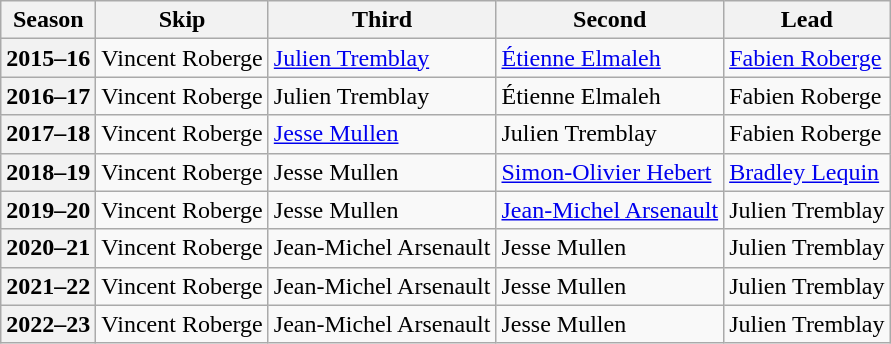<table class="wikitable">
<tr>
<th scope="col">Season</th>
<th scope="col">Skip</th>
<th scope="col">Third</th>
<th scope="col">Second</th>
<th scope="col">Lead</th>
</tr>
<tr>
<th scope="row">2015–16</th>
<td>Vincent Roberge</td>
<td><a href='#'>Julien Tremblay</a></td>
<td><a href='#'>Étienne Elmaleh</a></td>
<td><a href='#'>Fabien Roberge</a></td>
</tr>
<tr>
<th scope="row">2016–17</th>
<td>Vincent Roberge</td>
<td>Julien Tremblay</td>
<td>Étienne Elmaleh</td>
<td>Fabien Roberge</td>
</tr>
<tr>
<th scope="row">2017–18</th>
<td>Vincent Roberge</td>
<td><a href='#'>Jesse Mullen</a></td>
<td>Julien Tremblay</td>
<td>Fabien Roberge</td>
</tr>
<tr>
<th scope="row">2018–19</th>
<td>Vincent Roberge</td>
<td>Jesse Mullen</td>
<td><a href='#'>Simon-Olivier Hebert</a></td>
<td><a href='#'>Bradley Lequin</a></td>
</tr>
<tr>
<th scope="row">2019–20</th>
<td>Vincent Roberge</td>
<td>Jesse Mullen</td>
<td><a href='#'>Jean-Michel Arsenault</a></td>
<td>Julien Tremblay</td>
</tr>
<tr>
<th scope="row">2020–21</th>
<td>Vincent Roberge</td>
<td>Jean-Michel Arsenault</td>
<td>Jesse Mullen</td>
<td>Julien Tremblay</td>
</tr>
<tr>
<th scope="row">2021–22</th>
<td>Vincent Roberge</td>
<td>Jean-Michel Arsenault</td>
<td>Jesse Mullen</td>
<td>Julien Tremblay</td>
</tr>
<tr>
<th scope="row">2022–23</th>
<td>Vincent Roberge</td>
<td>Jean-Michel Arsenault</td>
<td>Jesse Mullen</td>
<td>Julien Tremblay</td>
</tr>
</table>
